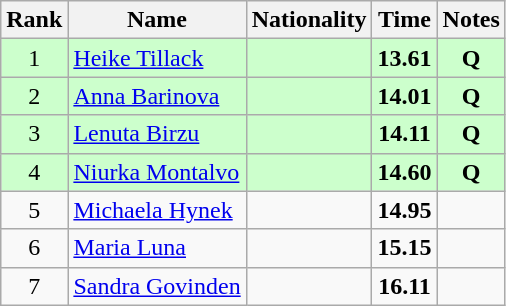<table class="wikitable sortable" style="text-align:center">
<tr>
<th>Rank</th>
<th>Name</th>
<th>Nationality</th>
<th>Time</th>
<th>Notes</th>
</tr>
<tr bgcolor=ccffcc>
<td>1</td>
<td align=left><a href='#'>Heike Tillack</a></td>
<td align=left></td>
<td><strong>13.61</strong></td>
<td><strong>Q</strong></td>
</tr>
<tr bgcolor=ccffcc>
<td>2</td>
<td align=left><a href='#'>Anna Barinova</a></td>
<td align=left></td>
<td><strong>14.01</strong></td>
<td><strong>Q</strong></td>
</tr>
<tr bgcolor=ccffcc>
<td>3</td>
<td align=left><a href='#'>Lenuta Birzu</a></td>
<td align=left></td>
<td><strong>14.11</strong></td>
<td><strong>Q</strong></td>
</tr>
<tr bgcolor=ccffcc>
<td>4</td>
<td align=left><a href='#'>Niurka Montalvo</a></td>
<td align=left></td>
<td><strong>14.60</strong></td>
<td><strong>Q</strong></td>
</tr>
<tr>
<td>5</td>
<td align=left><a href='#'>Michaela Hynek</a></td>
<td align=left></td>
<td><strong>14.95</strong></td>
<td></td>
</tr>
<tr>
<td>6</td>
<td align=left><a href='#'>Maria Luna</a></td>
<td align=left></td>
<td><strong>15.15</strong></td>
<td></td>
</tr>
<tr>
<td>7</td>
<td align=left><a href='#'>Sandra Govinden</a></td>
<td align=left></td>
<td><strong>16.11</strong></td>
<td></td>
</tr>
</table>
